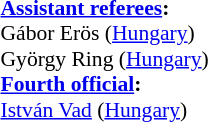<table width=50% style="font-size: 90%">
<tr>
<td><br><strong><a href='#'>Assistant referees</a>:</strong>
<br>Gábor Erös (<a href='#'>Hungary</a>)
<br>György Ring (<a href='#'>Hungary</a>)
<br><strong><a href='#'>Fourth official</a>:</strong>
<br><a href='#'>István Vad</a> (<a href='#'>Hungary</a>)</td>
</tr>
</table>
